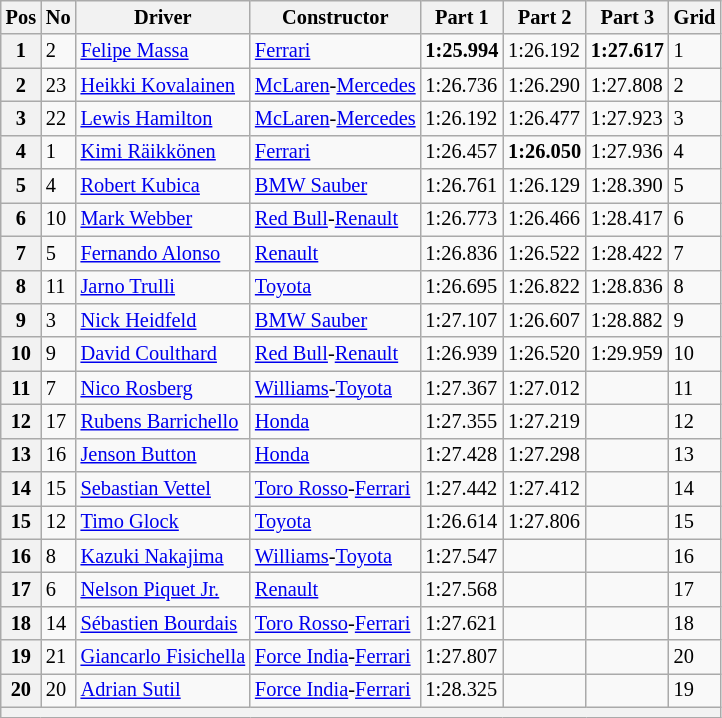<table class="wikitable sortable" style="font-size:85%">
<tr>
<th>Pos</th>
<th>No</th>
<th>Driver</th>
<th>Constructor</th>
<th>Part 1</th>
<th>Part 2</th>
<th>Part 3</th>
<th>Grid</th>
</tr>
<tr>
<th>1</th>
<td>2</td>
<td> <a href='#'>Felipe Massa</a></td>
<td><a href='#'>Ferrari</a></td>
<td><strong>1:25.994</strong></td>
<td>1:26.192</td>
<td><strong>1:27.617</strong></td>
<td>1</td>
</tr>
<tr>
<th>2</th>
<td>23</td>
<td> <a href='#'>Heikki Kovalainen</a></td>
<td><a href='#'>McLaren</a>-<a href='#'>Mercedes</a></td>
<td>1:26.736</td>
<td>1:26.290</td>
<td>1:27.808</td>
<td>2</td>
</tr>
<tr>
<th>3</th>
<td>22</td>
<td> <a href='#'>Lewis Hamilton</a></td>
<td><a href='#'>McLaren</a>-<a href='#'>Mercedes</a></td>
<td>1:26.192</td>
<td>1:26.477</td>
<td>1:27.923</td>
<td>3</td>
</tr>
<tr>
<th>4</th>
<td>1</td>
<td> <a href='#'>Kimi Räikkönen</a></td>
<td><a href='#'>Ferrari</a></td>
<td>1:26.457</td>
<td><strong>1:26.050</strong></td>
<td>1:27.936</td>
<td>4</td>
</tr>
<tr>
<th>5</th>
<td>4</td>
<td> <a href='#'>Robert Kubica</a></td>
<td><a href='#'>BMW Sauber</a></td>
<td>1:26.761</td>
<td>1:26.129</td>
<td>1:28.390</td>
<td>5</td>
</tr>
<tr>
<th>6</th>
<td>10</td>
<td> <a href='#'>Mark Webber</a></td>
<td><a href='#'>Red Bull</a>-<a href='#'>Renault</a></td>
<td>1:26.773</td>
<td>1:26.466</td>
<td>1:28.417</td>
<td>6</td>
</tr>
<tr>
<th>7</th>
<td>5</td>
<td> <a href='#'>Fernando Alonso</a></td>
<td><a href='#'>Renault</a></td>
<td>1:26.836</td>
<td>1:26.522</td>
<td>1:28.422</td>
<td>7</td>
</tr>
<tr>
<th>8</th>
<td>11</td>
<td> <a href='#'>Jarno Trulli</a></td>
<td><a href='#'>Toyota</a></td>
<td>1:26.695</td>
<td>1:26.822</td>
<td>1:28.836</td>
<td>8</td>
</tr>
<tr>
<th>9</th>
<td>3</td>
<td> <a href='#'>Nick Heidfeld</a></td>
<td><a href='#'>BMW Sauber</a></td>
<td>1:27.107</td>
<td>1:26.607</td>
<td>1:28.882</td>
<td>9</td>
</tr>
<tr>
<th>10</th>
<td>9</td>
<td> <a href='#'>David Coulthard</a></td>
<td><a href='#'>Red Bull</a>-<a href='#'>Renault</a></td>
<td>1:26.939</td>
<td>1:26.520</td>
<td>1:29.959</td>
<td>10</td>
</tr>
<tr>
<th>11</th>
<td>7</td>
<td> <a href='#'>Nico Rosberg</a></td>
<td><a href='#'>Williams</a>-<a href='#'>Toyota</a></td>
<td>1:27.367</td>
<td>1:27.012</td>
<td></td>
<td>11</td>
</tr>
<tr>
<th>12</th>
<td>17</td>
<td> <a href='#'>Rubens Barrichello</a></td>
<td><a href='#'>Honda</a></td>
<td>1:27.355</td>
<td>1:27.219</td>
<td></td>
<td>12</td>
</tr>
<tr>
<th>13</th>
<td>16</td>
<td> <a href='#'>Jenson Button</a></td>
<td><a href='#'>Honda</a></td>
<td>1:27.428</td>
<td>1:27.298</td>
<td></td>
<td>13</td>
</tr>
<tr>
<th>14</th>
<td>15</td>
<td> <a href='#'>Sebastian Vettel</a></td>
<td><a href='#'>Toro Rosso</a>-<a href='#'>Ferrari</a></td>
<td>1:27.442</td>
<td>1:27.412</td>
<td></td>
<td>14</td>
</tr>
<tr>
<th>15</th>
<td>12</td>
<td> <a href='#'>Timo Glock</a></td>
<td><a href='#'>Toyota</a></td>
<td>1:26.614</td>
<td>1:27.806</td>
<td></td>
<td>15</td>
</tr>
<tr>
<th>16</th>
<td>8</td>
<td> <a href='#'>Kazuki Nakajima</a></td>
<td><a href='#'>Williams</a>-<a href='#'>Toyota</a></td>
<td>1:27.547</td>
<td></td>
<td></td>
<td>16</td>
</tr>
<tr>
<th>17</th>
<td>6</td>
<td> <a href='#'>Nelson Piquet Jr.</a></td>
<td><a href='#'>Renault</a></td>
<td>1:27.568</td>
<td></td>
<td></td>
<td>17</td>
</tr>
<tr>
<th>18</th>
<td>14</td>
<td> <a href='#'>Sébastien Bourdais</a></td>
<td><a href='#'>Toro Rosso</a>-<a href='#'>Ferrari</a></td>
<td>1:27.621</td>
<td></td>
<td></td>
<td>18</td>
</tr>
<tr>
<th>19</th>
<td>21</td>
<td> <a href='#'>Giancarlo Fisichella</a></td>
<td><a href='#'>Force India</a>-<a href='#'>Ferrari</a></td>
<td>1:27.807</td>
<td></td>
<td></td>
<td>20</td>
</tr>
<tr>
<th>20</th>
<td>20</td>
<td> <a href='#'>Adrian Sutil</a></td>
<td><a href='#'>Force India</a>-<a href='#'>Ferrari</a></td>
<td>1:28.325</td>
<td></td>
<td></td>
<td>19</td>
</tr>
<tr>
<th colspan="8"></th>
</tr>
</table>
